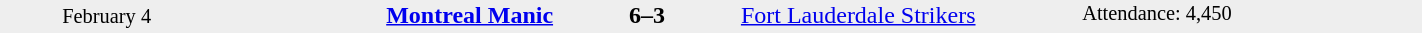<table style="width: 75%; background: #eeeeee;" cellspacing="0">
<tr>
<td style=font-size:85% align=center rowspan=3 width=15%>February 4</td>
<td width=24% align=right><strong><a href='#'>Montreal Manic</a></strong></td>
<td align=center width=13%><strong>6–3</strong></td>
<td width=24%><a href='#'>Fort Lauderdale Strikers</a></td>
<td style=font-size:85% rowspan=3 valign=top>Attendance: 4,450</td>
</tr>
<tr style=font-size:85%>
<td align=right valign=top></td>
<td valign=top></td>
<td align=left valign=top></td>
</tr>
</table>
